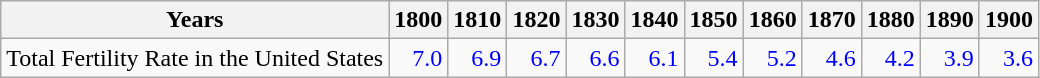<table class="wikitable " style="text-align:right">
<tr>
<th>Years</th>
<th>1800</th>
<th>1810</th>
<th>1820</th>
<th>1830</th>
<th>1840</th>
<th>1850</th>
<th>1860</th>
<th>1870</th>
<th>1880</th>
<th>1890</th>
<th>1900</th>
</tr>
<tr>
<td align="left">Total Fertility Rate in the United States</td>
<td style="text-align:right; color:blue;">7.0</td>
<td style="text-align:right; color:blue;">6.9</td>
<td style="text-align:right; color:blue;">6.7</td>
<td style="text-align:right; color:blue;">6.6</td>
<td style="text-align:right; color:blue;">6.1</td>
<td style="text-align:right; color:blue;">5.4</td>
<td style="text-align:right; color:blue;">5.2</td>
<td style="text-align:right; color:blue;">4.6</td>
<td style="text-align:right; color:blue;">4.2</td>
<td style="text-align:right; color:blue;">3.9</td>
<td style="text-align:right; color:blue;">3.6</td>
</tr>
</table>
